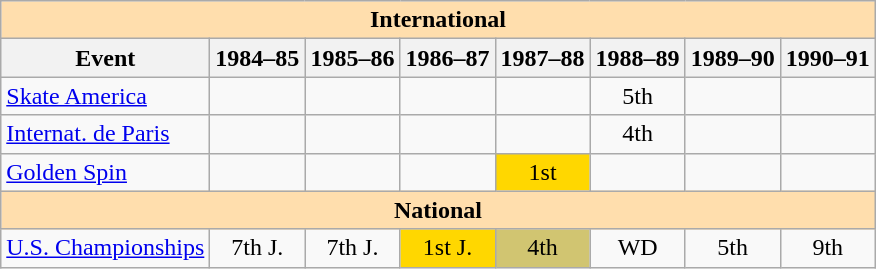<table class="wikitable" style="text-align:center">
<tr>
<th colspan="8" style="background-color: #ffdead; " align="center"><strong>International</strong></th>
</tr>
<tr>
<th>Event</th>
<th>1984–85</th>
<th>1985–86</th>
<th>1986–87</th>
<th>1987–88</th>
<th>1988–89</th>
<th>1989–90</th>
<th>1990–91</th>
</tr>
<tr>
<td align=left><a href='#'>Skate America</a></td>
<td></td>
<td></td>
<td></td>
<td></td>
<td>5th</td>
<td></td>
<td></td>
</tr>
<tr>
<td align=left><a href='#'>Internat. de Paris</a></td>
<td></td>
<td></td>
<td></td>
<td></td>
<td>4th</td>
<td></td>
<td></td>
</tr>
<tr>
<td align=left><a href='#'>Golden Spin</a></td>
<td></td>
<td></td>
<td></td>
<td bgcolor=gold>1st</td>
<td></td>
<td></td>
<td></td>
</tr>
<tr>
<th colspan="8" style="background-color: #ffdead; " align="center"><strong>National</strong></th>
</tr>
<tr>
<td align=left><a href='#'>U.S. Championships</a></td>
<td>7th J.</td>
<td>7th J.</td>
<td bgcolor=gold>1st J.</td>
<td bgcolor=#d1c571>4th</td>
<td>WD</td>
<td>5th</td>
<td>9th</td>
</tr>
</table>
